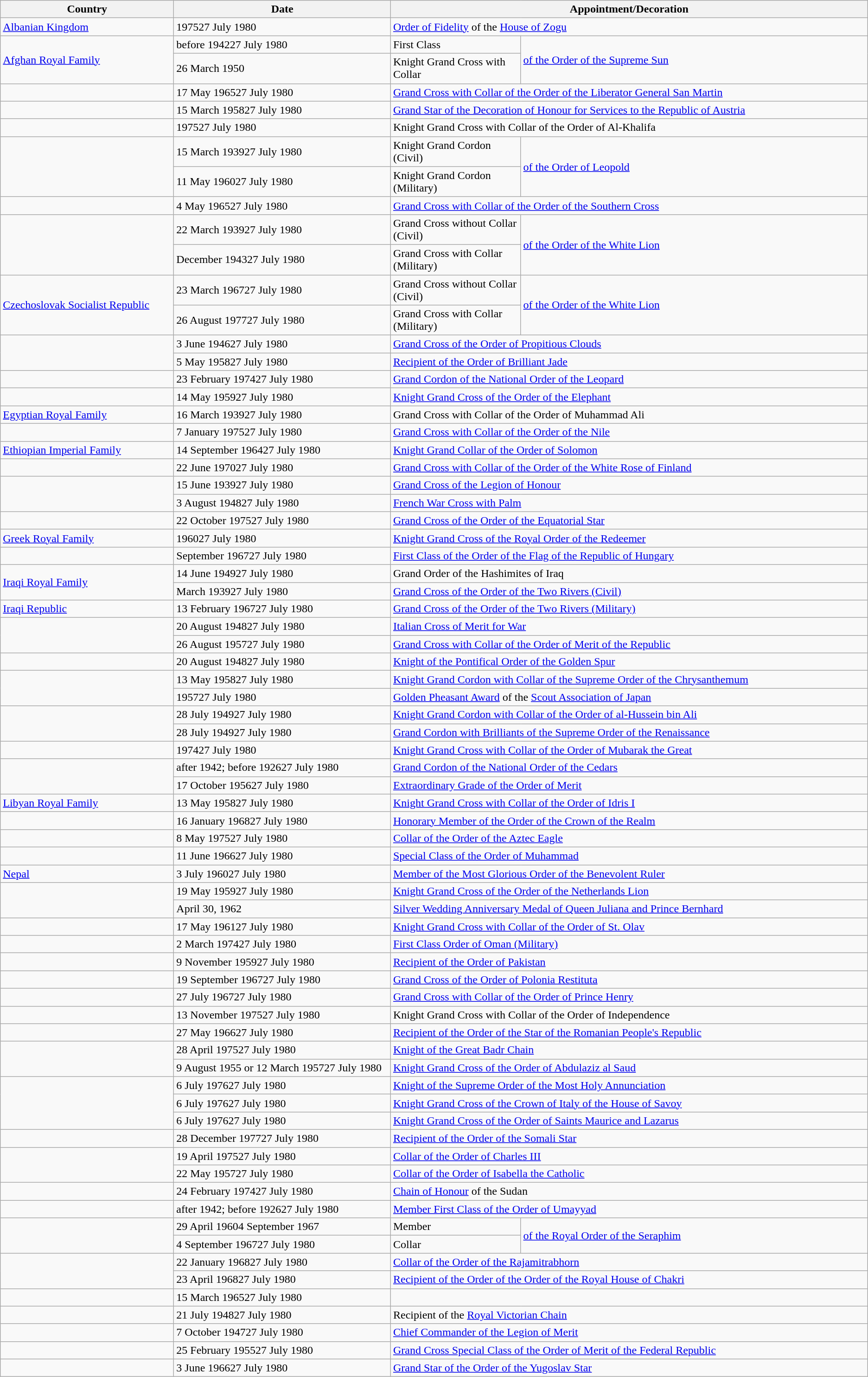<table class="wikitable">
<tr>
<th width="20%">Country</th>
<th width="25%">Date</th>
<th width="55%" colspan="2">Appointment/Decoration</th>
</tr>
<tr>
<td> <a href='#'>Albanian Kingdom</a></td>
<td>197527 July 1980</td>
<td colspan="2"><a href='#'>Order of Fidelity</a> of the <a href='#'>House of Zogu</a></td>
</tr>
<tr>
<td rowspan="2"> <a href='#'>Afghan Royal Family</a></td>
<td>before 194227 July 1980</td>
<td width="15%">First Class</td>
<td rowspan="2"><a href='#'>of the Order of the Supreme Sun</a> </td>
</tr>
<tr>
<td>26 March 1950</td>
<td>Knight Grand Cross with Collar</td>
</tr>
<tr>
<td></td>
<td>17 May 196527 July 1980</td>
<td colspan="2"><a href='#'>Grand Cross with Collar of the Order of the Liberator General San Martin</a> </td>
</tr>
<tr>
<td></td>
<td>15 March 195827 July 1980</td>
<td colspan="2"><a href='#'>Grand Star of the Decoration of Honour for Services to the Republic of Austria</a> </td>
</tr>
<tr>
<td></td>
<td>197527 July 1980</td>
<td colspan="2">Knight Grand Cross with Collar of the Order of Al-Khalifa</td>
</tr>
<tr>
<td rowspan="2"></td>
<td>15 March 193927 July 1980</td>
<td width="15%">Knight Grand Cordon (Civil)</td>
<td rowspan="2"><a href='#'>of the Order of Leopold</a> </td>
</tr>
<tr>
<td>11 May 196027 July 1980</td>
<td>Knight Grand Cordon (Military)</td>
</tr>
<tr>
<td></td>
<td>4 May 196527 July 1980</td>
<td colspan="2"><a href='#'>Grand Cross with Collar of the Order of the Southern Cross</a> </td>
</tr>
<tr>
<td rowspan="2"></td>
<td>22 March 193927 July 1980</td>
<td width="15%">Grand Cross without Collar (Civil)</td>
<td rowspan="2"><a href='#'>of the Order of the White Lion</a> </td>
</tr>
<tr>
<td>December 194327 July 1980</td>
<td>Grand Cross with Collar (Military)</td>
</tr>
<tr>
<td rowspan="2"> <a href='#'>Czechoslovak Socialist Republic</a></td>
<td>23 March 196727 July 1980</td>
<td width="15%">Grand Cross without Collar (Civil)</td>
<td rowspan="2"><a href='#'>of the Order of the White Lion</a> </td>
</tr>
<tr>
<td>26 August 197727 July 1980</td>
<td>Grand Cross with Collar (Military)</td>
</tr>
<tr>
<td rowspan="2"></td>
<td>3 June 194627 July 1980</td>
<td colspan="2"><a href='#'>Grand Cross of the Order of Propitious Clouds</a> </td>
</tr>
<tr>
<td>5 May 195827 July 1980</td>
<td colspan="2"><a href='#'>Recipient of the Order of Brilliant Jade</a></td>
</tr>
<tr>
<td></td>
<td>23 February 197427 July 1980</td>
<td colspan="2"><a href='#'>Grand Cordon of the National Order of the Leopard</a></td>
</tr>
<tr>
<td></td>
<td>14 May 195927 July 1980</td>
<td colspan="2"><a href='#'>Knight Grand Cross of the Order of the Elephant</a>  </td>
</tr>
<tr>
<td> <a href='#'>Egyptian Royal Family</a></td>
<td>16 March 193927 July 1980</td>
<td colspan="2">Grand Cross with Collar of the Order of Muhammad Ali </td>
</tr>
<tr>
<td></td>
<td>7 January 197527 July 1980</td>
<td colspan="2"><a href='#'>Grand Cross with Collar of the Order of the Nile</a> </td>
</tr>
<tr>
<td> <a href='#'>Ethiopian Imperial Family</a></td>
<td>14 September 196427 July 1980</td>
<td colspan="2"><a href='#'>Knight Grand Collar of the Order of Solomon</a> </td>
</tr>
<tr>
<td></td>
<td>22 June 197027 July 1980</td>
<td colspan="2"><a href='#'>Grand Cross with Collar of the Order of the White Rose of Finland</a></td>
</tr>
<tr>
<td rowspan="2"></td>
<td>15 June 193927 July 1980</td>
<td colspan="2"><a href='#'>Grand Cross of the Legion of Honour</a> </td>
</tr>
<tr>
<td>3 August 194827 July 1980</td>
<td colspan="2"><a href='#'>French War Cross with Palm</a></td>
</tr>
<tr>
<td></td>
<td>22 October 197527 July 1980</td>
<td colspan="2"><a href='#'>Grand Cross of the Order of the Equatorial Star</a></td>
</tr>
<tr>
<td> <a href='#'>Greek Royal Family</a></td>
<td>196027 July 1980</td>
<td colspan="2"><a href='#'>Knight Grand Cross of the Royal Order of the Redeemer</a></td>
</tr>
<tr>
<td></td>
<td>September 196727 July 1980</td>
<td colspan="2"><a href='#'>First Class of the Order of the Flag of the Republic of Hungary</a></td>
</tr>
<tr>
<td rowspan="2"> <a href='#'>Iraqi Royal Family</a></td>
<td>14 June 194927 July 1980</td>
<td colspan="2">Grand Order of the Hashimites of Iraq </td>
</tr>
<tr>
<td>March 193927 July 1980</td>
<td colspan="2"><a href='#'>Grand Cross of the Order of the Two Rivers (Civil)</a>  </td>
</tr>
<tr>
<td> <a href='#'>Iraqi Republic</a></td>
<td>13 February 196727 July 1980</td>
<td colspan="2"><a href='#'>Grand Cross of the Order of the Two Rivers (Military)</a>  </td>
</tr>
<tr>
<td rowspan="2"></td>
<td>20 August 194827 July 1980</td>
<td colspan="2"><a href='#'>Italian Cross of Merit for War</a></td>
</tr>
<tr>
<td>26 August 195727 July 1980</td>
<td colspan="2"><a href='#'>Grand Cross with Collar of the Order of Merit of the Republic</a><br></td>
</tr>
<tr>
<td></td>
<td>20 August 194827 July 1980</td>
<td colspan="2"><a href='#'>Knight of the Pontifical Order of the Golden Spur</a></td>
</tr>
<tr>
<td rowspan="2"></td>
<td>13 May 195827 July 1980</td>
<td colspan="2"><a href='#'>Knight Grand Cordon with Collar of the Supreme Order of the Chrysanthemum</a></td>
</tr>
<tr>
<td>195727 July 1980</td>
<td colspan="2"><a href='#'>Golden Pheasant Award</a> of the <a href='#'>Scout Association of Japan</a> </td>
</tr>
<tr>
<td rowspan="2"></td>
<td>28 July 194927 July 1980</td>
<td colspan="2"><a href='#'>Knight Grand Cordon with Collar of the Order of al-Hussein bin Ali</a> </td>
</tr>
<tr>
<td>28 July 194927 July 1980</td>
<td colspan="2"><a href='#'>Grand Cordon with Brilliants of the Supreme Order of the Renaissance</a> </td>
</tr>
<tr>
<td></td>
<td>197427 July 1980</td>
<td colspan="2"><a href='#'>Knight Grand Cross with Collar of the Order of Mubarak the Great</a></td>
</tr>
<tr>
<td rowspan="2"></td>
<td>after 1942; before 192627 July 1980</td>
<td colspan="2"><a href='#'>Grand Cordon of the National Order of the Cedars</a></td>
</tr>
<tr>
<td>17 October 195627 July 1980</td>
<td colspan="2"><a href='#'>Extraordinary Grade of the Order of Merit</a></td>
</tr>
<tr>
<td> <a href='#'>Libyan Royal Family</a></td>
<td>13 May 195827 July 1980</td>
<td colspan="2"><a href='#'>Knight Grand Cross with Collar of the Order of Idris I</a></td>
</tr>
<tr>
<td></td>
<td>16 January 196827 July 1980</td>
<td colspan="2"><a href='#'>Honorary Member of the Order of the Crown of the Realm</a> </td>
</tr>
<tr>
<td></td>
<td>8 May 197527 July 1980</td>
<td colspan="2"><a href='#'>Collar of the Order of the Aztec Eagle</a><br></td>
</tr>
<tr>
<td></td>
<td>11 June 196627 July 1980</td>
<td colspan="2"><a href='#'>Special Class of the Order of Muhammad</a></td>
</tr>
<tr>
<td><a href='#'>Nepal</a></td>
<td>3 July 196027 July 1980</td>
<td colspan="2"><a href='#'>Member of the Most Glorious Order of the Benevolent Ruler</a></td>
</tr>
<tr>
<td rowspan="2"></td>
<td>19 May 195927 July 1980</td>
<td colspan="2"><a href='#'>Knight Grand Cross of the Order of the Netherlands Lion</a></td>
</tr>
<tr>
<td>April 30, 1962</td>
<td colspan="2"><a href='#'>Silver Wedding Anniversary Medal of Queen Juliana and Prince Bernhard</a></td>
</tr>
<tr>
<td></td>
<td>17 May 196127 July 1980</td>
<td colspan="2"><a href='#'>Knight Grand Cross with Collar of the Order of St. Olav</a> </td>
</tr>
<tr>
<td></td>
<td>2 March 197427 July 1980</td>
<td colspan="2"><a href='#'>First Class Order of Oman (Military)</a></td>
</tr>
<tr>
<td></td>
<td>9 November 195927 July 1980</td>
<td colspan="2"><a href='#'>Recipient of the Order of Pakistan</a></td>
</tr>
<tr>
<td></td>
<td>19 September 196727 July 1980</td>
<td colspan="2"><a href='#'>Grand Cross of the Order of Polonia Restituta</a></td>
</tr>
<tr>
<td></td>
<td>27 July 196727 July 1980</td>
<td colspan="2"><a href='#'>Grand Cross with Collar of the Order of Prince Henry</a> </td>
</tr>
<tr>
<td></td>
<td>13 November 197527 July 1980</td>
<td colspan="2">Knight Grand Cross with Collar of the Order of Independence</td>
</tr>
<tr>
<td></td>
<td>27 May 196627 July 1980</td>
<td colspan="2"><a href='#'>Recipient of the Order of the Star of the Romanian People's Republic</a></td>
</tr>
<tr>
<td rowspan="2"></td>
<td>28 April 197527 July 1980</td>
<td colspan="2"><a href='#'>Knight of the Great Badr Chain</a></td>
</tr>
<tr>
<td>9 August 1955 or 12 March 195727 July 1980</td>
<td colspan="2"><a href='#'>Knight Grand Cross of the Order of Abdulaziz al Saud</a></td>
</tr>
<tr>
<td rowspan="3"></td>
<td>6 July 197627 July 1980</td>
<td colspan="2"><a href='#'>Knight of the Supreme Order of the Most Holy Annunciation</a></td>
</tr>
<tr>
<td>6 July 197627 July 1980</td>
<td colspan="2"><a href='#'>Knight Grand Cross of the Crown of Italy of the House of Savoy</a></td>
</tr>
<tr>
<td>6 July 197627 July 1980</td>
<td colspan="2"><a href='#'>Knight Grand Cross of the Order of Saints Maurice and Lazarus</a> </td>
</tr>
<tr>
<td></td>
<td>28 December 197727 July 1980</td>
<td colspan="2"><a href='#'>Recipient of the Order of the Somali Star</a> </td>
</tr>
<tr>
<td rowspan="2"></td>
<td>19 April 197527 July 1980</td>
<td colspan="2"><a href='#'>Collar of the Order of Charles III</a> </td>
</tr>
<tr>
<td>22 May 195727 July 1980</td>
<td colspan="2"><a href='#'>Collar of the Order of Isabella the Catholic</a></td>
</tr>
<tr>
<td></td>
<td>24 February 197427 July 1980</td>
<td colspan="2"><a href='#'>Chain of Honour</a> of the Sudan </td>
</tr>
<tr>
<td></td>
<td>after 1942; before 192627 July 1980</td>
<td colspan="2"><a href='#'>Member First Class of the Order of Umayyad</a></td>
</tr>
<tr>
<td rowspan="2"></td>
<td>29 April 19604 September 1967</td>
<td width="15%">Member</td>
<td rowspan="2"><a href='#'>of the Royal Order of the Seraphim</a> </td>
</tr>
<tr>
<td>4 September 196727 July 1980</td>
<td>Collar</td>
</tr>
<tr>
<td rowspan="2"></td>
<td>22 January 196827 July 1980</td>
<td colspan="2"><a href='#'>Collar of the Order of the Rajamitrabhorn</a> </td>
</tr>
<tr>
<td>23 April 196827 July 1980</td>
<td colspan="2"><a href='#'>Recipient of the Order of the Order of the Royal House of Chakri</a></td>
</tr>
<tr>
<td></td>
<td>15 March 196527 July 1980</td>
<td colspan="2"> </td>
</tr>
<tr>
<td></td>
<td>21 July 194827 July 1980</td>
<td colspan="2">Recipient of the <a href='#'>Royal Victorian Chain</a> </td>
</tr>
<tr>
<td></td>
<td>7 October 194727 July 1980</td>
<td colspan="2"><a href='#'>Chief Commander of the Legion of Merit</a> </td>
</tr>
<tr>
<td></td>
<td>25 February 195527 July 1980</td>
<td colspan="2"><a href='#'>Grand Cross Special Class of the Order of Merit of the Federal Republic</a> </td>
</tr>
<tr>
<td></td>
<td>3 June 196627 July 1980</td>
<td colspan="2"><a href='#'>Grand Star of the Order of the Yugoslav Star</a></td>
</tr>
</table>
